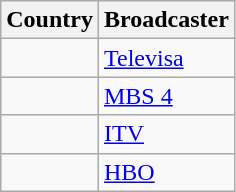<table class="wikitable">
<tr>
<th align=center>Country</th>
<th align=center>Broadcaster</th>
</tr>
<tr>
<td></td>
<td><a href='#'>Televisa</a></td>
</tr>
<tr>
<td></td>
<td><a href='#'>MBS 4</a></td>
</tr>
<tr>
<td></td>
<td><a href='#'>ITV</a></td>
</tr>
<tr>
<td></td>
<td><a href='#'>HBO</a></td>
</tr>
</table>
